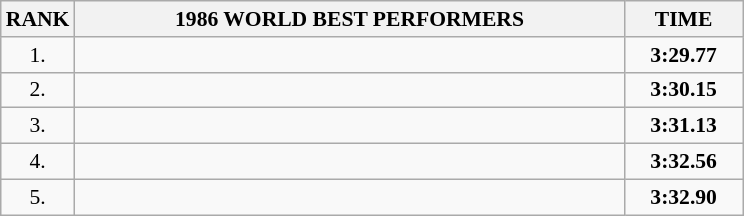<table class="wikitable" style="border-collapse: collapse; font-size: 90%;">
<tr>
<th>RANK</th>
<th align="center" style="width: 25em">1986 WORLD BEST PERFORMERS</th>
<th align="center" style="width: 5em">TIME</th>
</tr>
<tr>
<td align="center">1.</td>
<td></td>
<td align="center"><strong>3:29.77</strong></td>
</tr>
<tr>
<td align="center">2.</td>
<td></td>
<td align="center"><strong>3:30.15</strong></td>
</tr>
<tr>
<td align="center">3.</td>
<td></td>
<td align="center"><strong>3:31.13</strong></td>
</tr>
<tr>
<td align="center">4.</td>
<td></td>
<td align="center"><strong>3:32.56</strong></td>
</tr>
<tr>
<td align="center">5.</td>
<td></td>
<td align="center"><strong>3:32.90</strong></td>
</tr>
</table>
